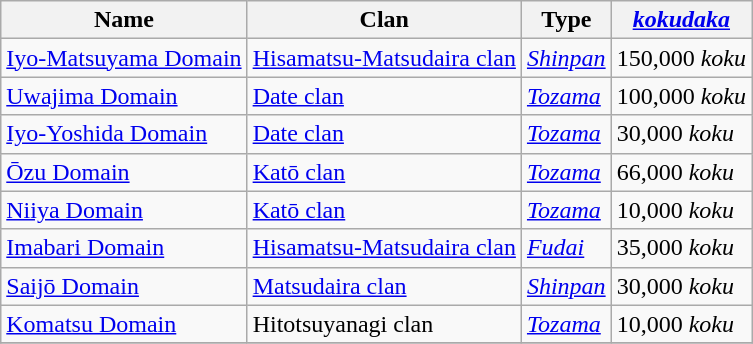<table class="wikitable">
<tr>
<th>Name</th>
<th>Clan</th>
<th>Type</th>
<th><em><a href='#'>kokudaka</a></em></th>
</tr>
<tr>
<td> <a href='#'>Iyo-Matsuyama Domain</a></td>
<td><a href='#'>Hisamatsu-Matsudaira clan</a></td>
<td><em><a href='#'>Shinpan</a></em></td>
<td>150,000 <em>koku</em></td>
</tr>
<tr>
<td> <a href='#'>Uwajima Domain</a></td>
<td><a href='#'>Date clan</a></td>
<td><em><a href='#'>Tozama</a></em></td>
<td>100,000 <em>koku</em></td>
</tr>
<tr>
<td> <a href='#'>Iyo-Yoshida Domain</a></td>
<td><a href='#'>Date clan</a></td>
<td><em><a href='#'>Tozama</a></em></td>
<td>30,000 <em>koku</em></td>
</tr>
<tr>
<td> <a href='#'>Ōzu Domain</a></td>
<td><a href='#'>Katō clan</a></td>
<td><em><a href='#'>Tozama</a></em></td>
<td>66,000 <em>koku</em></td>
</tr>
<tr>
<td> <a href='#'>Niiya Domain</a></td>
<td><a href='#'>Katō clan</a></td>
<td><em><a href='#'>Tozama</a></em></td>
<td>10,000 <em>koku</em></td>
</tr>
<tr>
<td> <a href='#'>Imabari Domain</a></td>
<td><a href='#'>Hisamatsu-Matsudaira clan</a></td>
<td><em><a href='#'>Fudai</a></em></td>
<td>35,000 <em>koku</em></td>
</tr>
<tr>
<td> <a href='#'>Saijō Domain</a></td>
<td><a href='#'>Matsudaira clan</a></td>
<td><em><a href='#'>Shinpan</a></em></td>
<td>30,000 <em>koku</em></td>
</tr>
<tr>
<td> <a href='#'>Komatsu Domain</a></td>
<td>Hitotsuyanagi clan</td>
<td><em><a href='#'>Tozama</a></em></td>
<td>10,000 <em>koku</em></td>
</tr>
<tr>
</tr>
</table>
